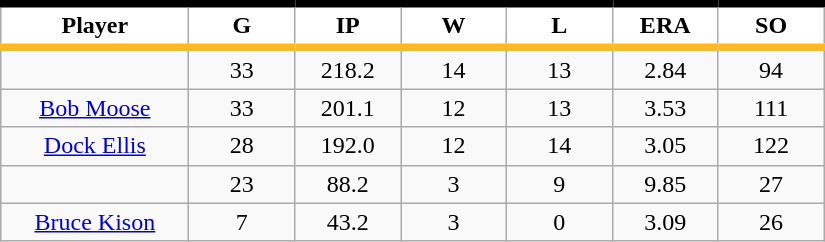<table class="wikitable sortable">
<tr>
<th style="background:#FFFFFF; border-top:#000000 5px solid; border-bottom:#FDB827 5px solid;" width="16%">Player</th>
<th style="background:#FFFFFF; border-top:#000000 5px solid; border-bottom:#FDB827 5px solid;" width="9%">G</th>
<th style="background:#FFFFFF; border-top:#000000 5px solid; border-bottom:#FDB827 5px solid;" width="9%">IP</th>
<th style="background:#FFFFFF; border-top:#000000 5px solid; border-bottom:#FDB827 5px solid;" width="9%">W</th>
<th style="background:#FFFFFF; border-top:#000000 5px solid; border-bottom:#FDB827 5px solid;" width="9%">L</th>
<th style="background:#FFFFFF; border-top:#000000 5px solid; border-bottom:#FDB827 5px solid;" width="9%">ERA</th>
<th style="background:#FFFFFF; border-top:#000000 5px solid; border-bottom:#FDB827 5px solid;" width="9%">SO</th>
</tr>
<tr align="center">
<td></td>
<td>33</td>
<td>218.2</td>
<td>14</td>
<td>13</td>
<td>2.84</td>
<td>94</td>
</tr>
<tr align="center">
<td><a href='#'>Bob Moose</a></td>
<td>33</td>
<td>201.1</td>
<td>12</td>
<td>13</td>
<td>3.53</td>
<td>111</td>
</tr>
<tr align=center>
<td><a href='#'>Dock Ellis</a></td>
<td>28</td>
<td>192.0</td>
<td>12</td>
<td>14</td>
<td>3.05</td>
<td>122</td>
</tr>
<tr align=center>
<td></td>
<td>23</td>
<td>88.2</td>
<td>3</td>
<td>9</td>
<td>9.85</td>
<td>27</td>
</tr>
<tr align="center">
<td><a href='#'>Bruce Kison</a></td>
<td>7</td>
<td>43.2</td>
<td>3</td>
<td>0</td>
<td>3.09</td>
<td>26</td>
</tr>
</table>
